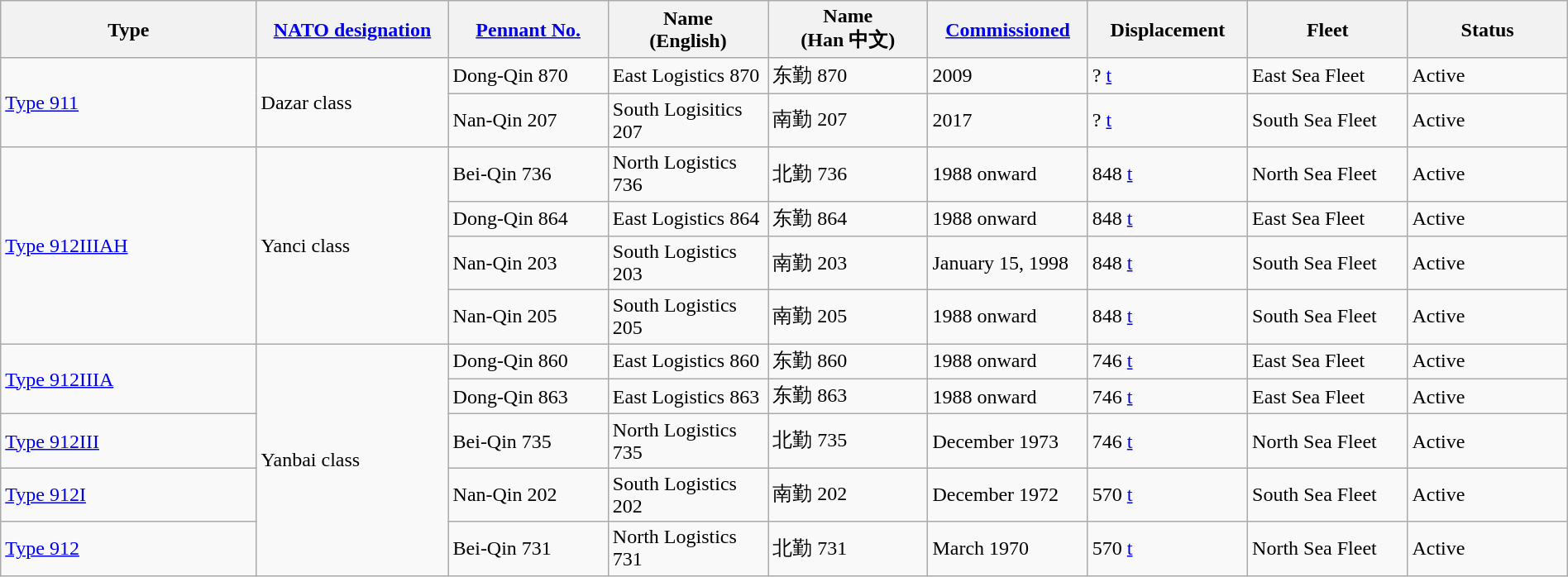<table class="wikitable sortable"  style="margin:auto; width:100%;">
<tr>
<th style="text-align:center; width:16%;">Type</th>
<th style="text-align:center; width:12%;"><a href='#'>NATO designation</a></th>
<th style="text-align:center; width:10%;"><a href='#'>Pennant No.</a></th>
<th style="text-align:center; width:10%;">Name<br>(English)</th>
<th style="text-align:center; width:10%;">Name<br>(Han 中文)</th>
<th style="text-align:center; width:10%;"><a href='#'>Commissioned</a></th>
<th style="text-align:center; width:10%;">Displacement</th>
<th style="text-align:center; width:10%;">Fleet</th>
<th style="text-align:center; width:10%;">Status</th>
</tr>
<tr>
<td rowspan="2"><a href='#'>Type 911</a></td>
<td rowspan="2">Dazar class</td>
<td>Dong-Qin 870</td>
<td>East Logistics 870</td>
<td>东勤 870</td>
<td>2009</td>
<td>? <a href='#'>t</a></td>
<td>East Sea Fleet</td>
<td><span>Active</span></td>
</tr>
<tr>
<td>Nan-Qin 207</td>
<td>South Logisitics 207</td>
<td>南勤 207</td>
<td>2017</td>
<td>? <a href='#'>t</a></td>
<td>South Sea Fleet</td>
<td><span>Active</span></td>
</tr>
<tr>
<td rowspan="4"><a href='#'>Type 912IIIAH</a></td>
<td rowspan="4">Yanci class</td>
<td>Bei-Qin 736</td>
<td>North Logistics 736</td>
<td>北勤 736</td>
<td>1988 onward</td>
<td>848 <a href='#'>t</a></td>
<td>North Sea Fleet</td>
<td><span>Active</span></td>
</tr>
<tr>
<td>Dong-Qin 864</td>
<td>East Logistics 864</td>
<td>东勤 864</td>
<td>1988 onward</td>
<td>848 <a href='#'>t</a></td>
<td>East Sea Fleet</td>
<td><span>Active</span></td>
</tr>
<tr>
<td>Nan-Qin 203</td>
<td>South Logistics 203</td>
<td>南勤 203</td>
<td>January 15, 1998</td>
<td>848 <a href='#'>t</a></td>
<td>South Sea Fleet</td>
<td><span>Active</span></td>
</tr>
<tr>
<td>Nan-Qin 205</td>
<td>South Logistics 205</td>
<td>南勤 205</td>
<td>1988 onward</td>
<td>848 <a href='#'>t</a></td>
<td>South Sea Fleet</td>
<td><span>Active</span></td>
</tr>
<tr>
<td rowspan="2"><a href='#'>Type 912IIIA</a></td>
<td rowspan="5">Yanbai class</td>
<td>Dong-Qin 860</td>
<td>East Logistics 860</td>
<td>东勤 860</td>
<td>1988 onward</td>
<td>746 <a href='#'>t</a></td>
<td>East Sea Fleet</td>
<td><span>Active</span></td>
</tr>
<tr>
<td>Dong-Qin 863</td>
<td>East Logistics 863</td>
<td>东勤 863</td>
<td>1988 onward</td>
<td>746 <a href='#'>t</a></td>
<td>East Sea Fleet</td>
<td><span>Active</span></td>
</tr>
<tr>
<td><a href='#'>Type 912III</a></td>
<td>Bei-Qin 735</td>
<td>North Logistics 735</td>
<td>北勤 735</td>
<td>December 1973</td>
<td>746 <a href='#'>t</a></td>
<td>North Sea Fleet</td>
<td><span>Active</span></td>
</tr>
<tr>
<td><a href='#'>Type 912I</a></td>
<td>Nan-Qin 202</td>
<td>South Logistics 202</td>
<td>南勤 202</td>
<td>December 1972</td>
<td>570 <a href='#'>t</a></td>
<td>South Sea Fleet</td>
<td><span>Active</span></td>
</tr>
<tr>
<td><a href='#'>Type 912</a></td>
<td>Bei-Qin 731</td>
<td>North Logistics 731</td>
<td>北勤 731</td>
<td>March 1970</td>
<td>570 <a href='#'>t</a></td>
<td>North Sea Fleet</td>
<td><span>Active</span></td>
</tr>
</table>
